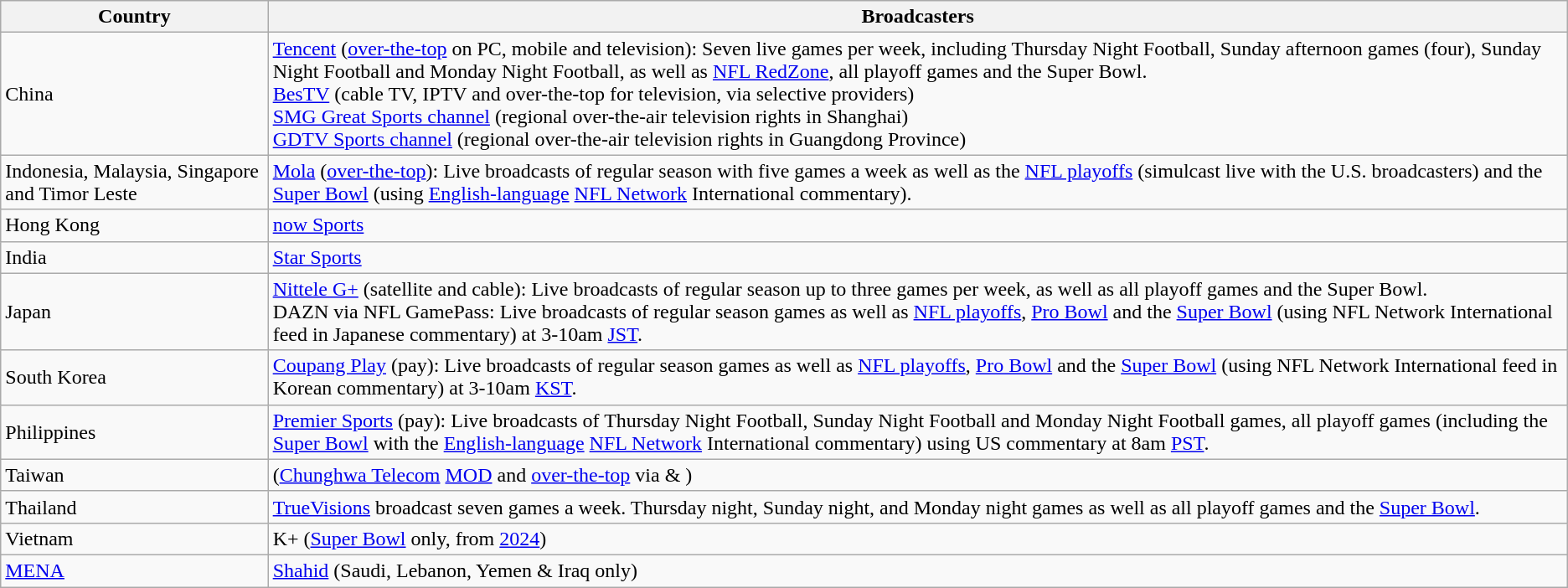<table class="wikitable">
<tr>
<th>Country</th>
<th>Broadcasters</th>
</tr>
<tr>
<td>China</td>
<td><a href='#'>Tencent</a> (<a href='#'>over-the-top</a> on PC, mobile and television): Seven live games per week, including Thursday Night Football, Sunday afternoon games (four), Sunday Night Football and Monday Night Football, as well as <a href='#'>NFL RedZone</a>, all playoff games and the Super Bowl. <br> <a href='#'>BesTV</a> (cable TV, IPTV and over-the-top for television, via selective providers) <br> <a href='#'>SMG Great Sports channel</a> (regional over-the-air television rights in Shanghai) <br> <a href='#'>GDTV Sports channel</a> (regional over-the-air television rights in Guangdong Province)</td>
</tr>
<tr>
<td>Indonesia, Malaysia, Singapore and Timor Leste</td>
<td><a href='#'>Mola</a> (<a href='#'>over-the-top</a>): Live broadcasts of regular season with five games a week as well as the <a href='#'>NFL playoffs</a> (simulcast live with the U.S. broadcasters) and the <a href='#'>Super Bowl</a> (using <a href='#'>English-language</a> <a href='#'>NFL Network</a> International commentary).</td>
</tr>
<tr>
<td>Hong Kong</td>
<td><a href='#'>now Sports</a></td>
</tr>
<tr>
<td>India</td>
<td><a href='#'>Star Sports</a></td>
</tr>
<tr>
<td>Japan</td>
<td><a href='#'>Nittele G+</a> (satellite and cable): Live broadcasts of regular season up to three games per week, as well as all playoff games and the Super Bowl. <br> DAZN via NFL GamePass: Live broadcasts of regular season games as well as <a href='#'>NFL playoffs</a>, <a href='#'>Pro Bowl</a> and the <a href='#'>Super Bowl</a> (using NFL Network International feed in Japanese commentary) at 3-10am <a href='#'>JST</a>.</td>
</tr>
<tr>
<td>South Korea</td>
<td><a href='#'>Coupang Play</a> (pay): Live broadcasts of regular season games as well as <a href='#'>NFL playoffs</a>, <a href='#'>Pro Bowl</a> and the <a href='#'>Super Bowl</a> (using NFL Network International feed in Korean commentary) at 3-10am <a href='#'>KST</a>.</td>
</tr>
<tr>
<td>Philippines</td>
<td><a href='#'>Premier Sports</a> (pay): Live broadcasts of Thursday Night Football, Sunday Night Football and Monday Night Football games, all playoff games (including the <a href='#'>Super Bowl</a> with the <a href='#'>English-language</a> <a href='#'>NFL Network</a> International commentary) using US commentary  at 8am <a href='#'>PST</a>.</td>
</tr>
<tr>
<td>Taiwan</td>
<td> (<a href='#'>Chunghwa Telecom</a> <a href='#'>MOD</a> and <a href='#'>over-the-top</a> via  & )</td>
</tr>
<tr>
<td>Thailand</td>
<td><a href='#'>TrueVisions</a> broadcast seven games a week. Thursday night, Sunday night, and Monday night games as well as all playoff games and the <a href='#'>Super Bowl</a>.</td>
</tr>
<tr>
<td>Vietnam</td>
<td>K+ (<a href='#'>Super Bowl</a> only, from <a href='#'>2024</a>)</td>
</tr>
<tr>
<td><a href='#'>MENA</a></td>
<td><a href='#'>Shahid</a> (Saudi, Lebanon, Yemen & Iraq only)</td>
</tr>
</table>
